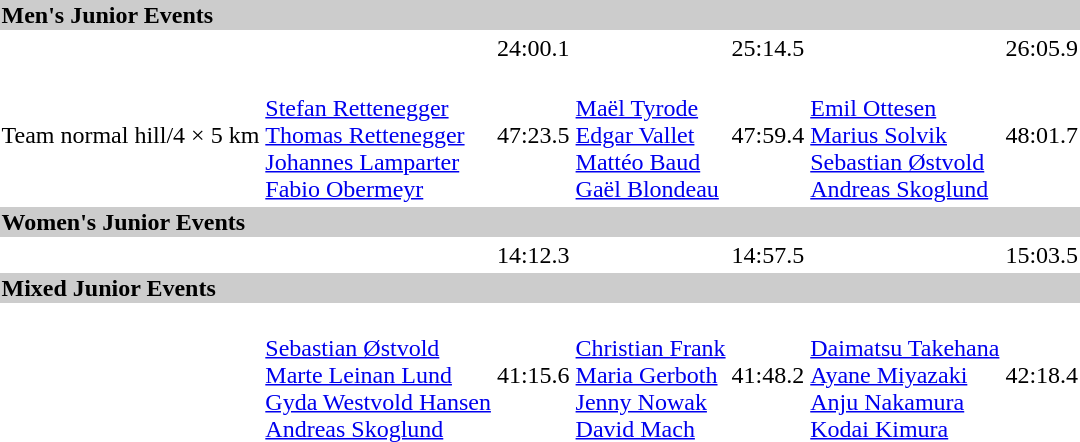<table>
<tr style="background:#ccc;">
<td colspan=7><strong>Men's Junior Events</strong></td>
</tr>
<tr>
<td></td>
<td></td>
<td>24:00.1</td>
<td></td>
<td>25:14.5</td>
<td></td>
<td>26:05.9</td>
</tr>
<tr>
<td>Team normal hill/4 × 5 km</td>
<td><br><a href='#'>Stefan Rettenegger</a><br><a href='#'>Thomas Rettenegger</a><br><a href='#'>Johannes Lamparter</a><br><a href='#'>Fabio Obermeyr</a></td>
<td>47:23.5</td>
<td><br><a href='#'>Maël Tyrode</a><br><a href='#'>Edgar Vallet</a><br><a href='#'>Mattéo Baud</a><br><a href='#'>Gaël Blondeau</a></td>
<td>47:59.4</td>
<td><br><a href='#'>Emil Ottesen</a><br><a href='#'>Marius Solvik</a><br><a href='#'>Sebastian Østvold</a><br><a href='#'>Andreas Skoglund</a></td>
<td>48:01.7</td>
</tr>
<tr style="background:#ccc;">
<td colspan=7><strong>Women's Junior Events</strong></td>
</tr>
<tr>
<td></td>
<td></td>
<td>14:12.3</td>
<td></td>
<td>14:57.5</td>
<td></td>
<td>15:03.5</td>
</tr>
<tr style="background:#ccc;">
<td colspan=7><strong>Mixed Junior Events</strong></td>
</tr>
<tr>
<td></td>
<td><br><a href='#'>Sebastian Østvold</a><br><a href='#'>Marte Leinan Lund</a><br><a href='#'>Gyda Westvold Hansen</a><br><a href='#'>Andreas Skoglund</a></td>
<td>41:15.6</td>
<td><br><a href='#'>Christian Frank</a><br><a href='#'>Maria Gerboth</a><br><a href='#'>Jenny Nowak</a><br><a href='#'>David Mach</a></td>
<td>41:48.2</td>
<td><br><a href='#'>Daimatsu Takehana</a><br><a href='#'>Ayane Miyazaki</a><br><a href='#'>Anju Nakamura</a><br><a href='#'>Kodai Kimura</a></td>
<td>42:18.4</td>
</tr>
</table>
